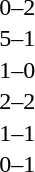<table cellspacing=1 width=70%>
<tr>
<th width=25%></th>
<th width=30%></th>
<th width=15%></th>
<th width=30%></th>
</tr>
<tr>
<td></td>
<td align=right></td>
<td align=center>0–2</td>
<td></td>
</tr>
<tr>
<td></td>
<td align=right></td>
<td align=center>5–1</td>
<td></td>
</tr>
<tr>
<td></td>
<td align=right></td>
<td align=center>1–0</td>
<td></td>
</tr>
<tr>
<td></td>
<td align=right></td>
<td align=center>2–2</td>
<td></td>
</tr>
<tr>
<td></td>
<td align=right></td>
<td align=center>1–1</td>
<td></td>
</tr>
<tr>
<td></td>
<td align=right></td>
<td align=center>0–1</td>
<td></td>
</tr>
</table>
